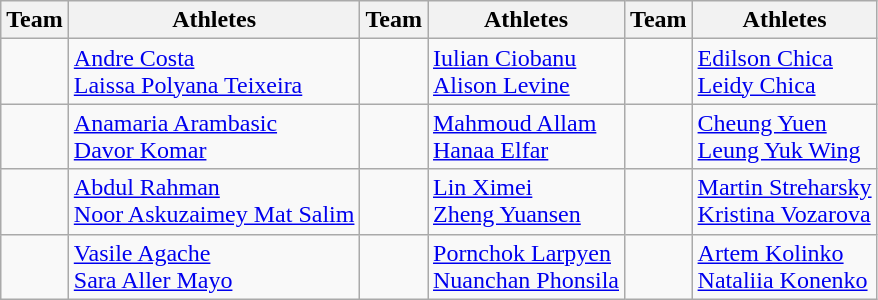<table class=wikitable style="text-align:left">
<tr>
<th>Team</th>
<th>Athletes</th>
<th>Team</th>
<th>Athletes</th>
<th>Team</th>
<th>Athletes</th>
</tr>
<tr>
<td valign=top></td>
<td align=left><a href='#'>Andre Costa</a><br><a href='#'>Laissa Polyana Teixeira</a></td>
<td valign=top></td>
<td align=left><a href='#'>Iulian Ciobanu</a><br><a href='#'>Alison Levine</a></td>
<td valign=top></td>
<td align=left><a href='#'>Edilson Chica</a><br><a href='#'>Leidy Chica</a></td>
</tr>
<tr>
<td valign=top></td>
<td align=left><a href='#'>Anamaria Arambasic</a><br><a href='#'>Davor Komar</a></td>
<td valign=top></td>
<td align=left><a href='#'>Mahmoud Allam</a><br><a href='#'>Hanaa Elfar</a></td>
<td valign=top></td>
<td align=left><a href='#'>Cheung Yuen</a><br><a href='#'>Leung Yuk Wing</a></td>
</tr>
<tr>
<td valign=top></td>
<td align=left><a href='#'>Abdul Rahman</a><br><a href='#'>Noor Askuzaimey Mat Salim</a></td>
<td valign=top></td>
<td align=left><a href='#'>Lin Ximei</a><br><a href='#'>Zheng Yuansen</a></td>
<td valign=top></td>
<td align=left><a href='#'>Martin Streharsky</a><br><a href='#'>Kristina Vozarova</a></td>
</tr>
<tr>
<td valign=top></td>
<td align=left><a href='#'>Vasile Agache</a><br><a href='#'>Sara Aller Mayo </a></td>
<td valign=top></td>
<td align=left><a href='#'>Pornchok Larpyen</a><br><a href='#'>Nuanchan Phonsila</a></td>
<td valign=top></td>
<td align=left><a href='#'>Artem Kolinko</a><br><a href='#'>Nataliia Konenko</a></td>
</tr>
</table>
